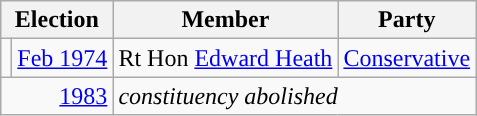<table class="wikitable">
<tr>
<th colspan="2">Election</th>
<th>Member</th>
<th>Party</th>
</tr>
<tr>
<td style="color:inherit;background-color: "></td>
<td><a href='#'>Feb 1974</a></td>
<td>Rt Hon <a href='#'>Edward Heath</a></td>
<td><a href='#'>Conservative</a></td>
</tr>
<tr>
<td colspan="2" align="right"><a href='#'>1983</a></td>
<td colspan="2"><em>constituency abolished</em></td>
</tr>
</table>
